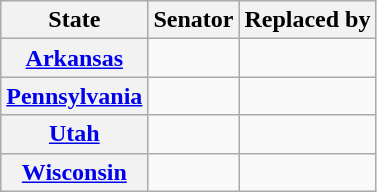<table class="wikitable sortable plainrowheaders">
<tr>
<th scope="col">State</th>
<th scope="col">Senator</th>
<th scope="col">Replaced by</th>
</tr>
<tr>
<th><a href='#'>Arkansas</a></th>
<td></td>
<td></td>
</tr>
<tr>
<th><a href='#'>Pennsylvania</a></th>
<td></td>
<td></td>
</tr>
<tr>
<th><a href='#'>Utah</a></th>
<td></td>
<td></td>
</tr>
<tr>
<th><a href='#'>Wisconsin</a></th>
<td></td>
<td></td>
</tr>
</table>
